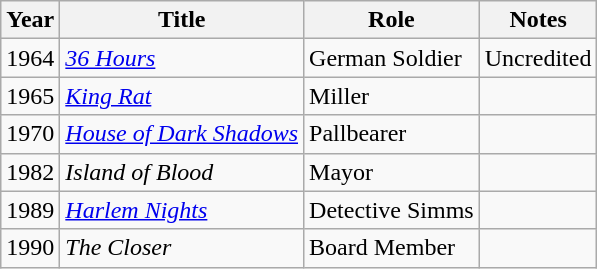<table class="wikitable sortable">
<tr>
<th>Year</th>
<th>Title</th>
<th>Role</th>
<th>Notes</th>
</tr>
<tr>
<td>1964</td>
<td><a href='#'><em>36 Hours</em></a></td>
<td>German Soldier</td>
<td>Uncredited</td>
</tr>
<tr>
<td>1965</td>
<td><a href='#'><em>King Rat</em></a></td>
<td>Miller</td>
<td></td>
</tr>
<tr>
<td>1970</td>
<td><em><a href='#'>House of Dark Shadows</a></em></td>
<td>Pallbearer</td>
<td></td>
</tr>
<tr>
<td>1982</td>
<td><em>Island of Blood</em></td>
<td>Mayor</td>
<td></td>
</tr>
<tr>
<td>1989</td>
<td><em><a href='#'>Harlem Nights</a></em></td>
<td>Detective Simms</td>
<td></td>
</tr>
<tr>
<td>1990</td>
<td><em>The Closer</em></td>
<td>Board Member</td>
<td></td>
</tr>
</table>
